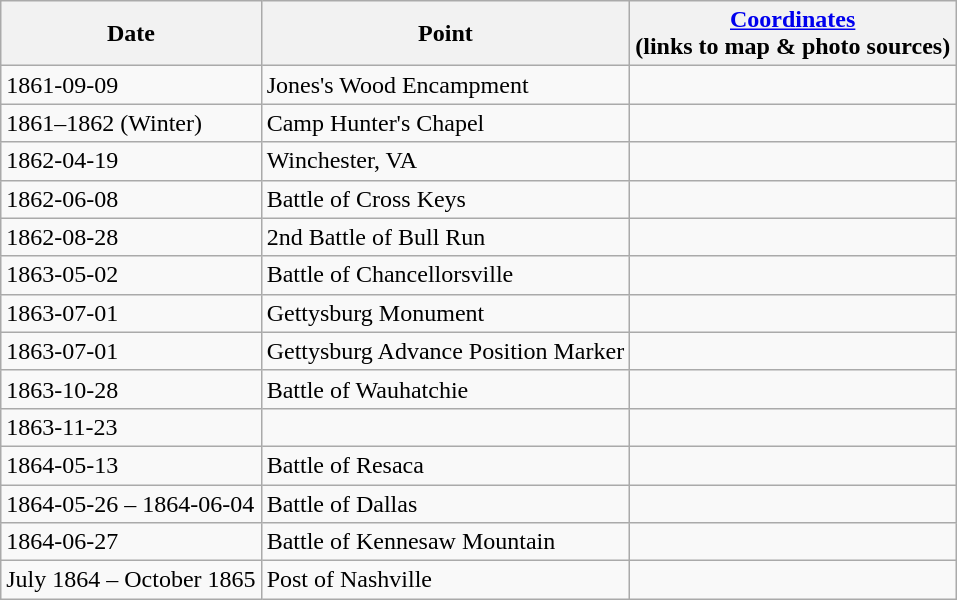<table class="wikitable">
<tr>
<th>Date</th>
<th>Point</th>
<th><a href='#'>Coordinates</a><br>(links to map & photo sources)</th>
</tr>
<tr>
<td>1861-09-09</td>
<td>Jones's Wood Encampment</td>
<td></td>
</tr>
<tr>
<td>1861–1862 (Winter)</td>
<td>Camp Hunter's Chapel</td>
<td></td>
</tr>
<tr>
<td>1862-04-19</td>
<td>Winchester, VA</td>
<td></td>
</tr>
<tr>
<td>1862-06-08</td>
<td>Battle of Cross Keys</td>
<td></td>
</tr>
<tr>
<td>1862-08-28</td>
<td>2nd Battle of Bull Run</td>
<td></td>
</tr>
<tr>
<td>1863-05-02</td>
<td>Battle of Chancellorsville</td>
<td></td>
</tr>
<tr>
<td>1863-07-01</td>
<td>Gettysburg Monument</td>
<td></td>
</tr>
<tr>
<td>1863-07-01</td>
<td>Gettysburg Advance Position Marker</td>
<td></td>
</tr>
<tr>
<td>1863-10-28</td>
<td>Battle of Wauhatchie</td>
<td></td>
</tr>
<tr>
<td>1863-11-23</td>
<td></td>
<td></td>
</tr>
<tr>
<td>1864-05-13</td>
<td>Battle of Resaca</td>
<td></td>
</tr>
<tr>
<td>1864-05-26 – 1864-06-04</td>
<td>Battle of Dallas</td>
<td></td>
</tr>
<tr>
<td>1864-06-27</td>
<td>Battle of Kennesaw Mountain</td>
<td></td>
</tr>
<tr>
<td>July 1864 – October 1865</td>
<td>Post of Nashville</td>
<td></td>
</tr>
</table>
